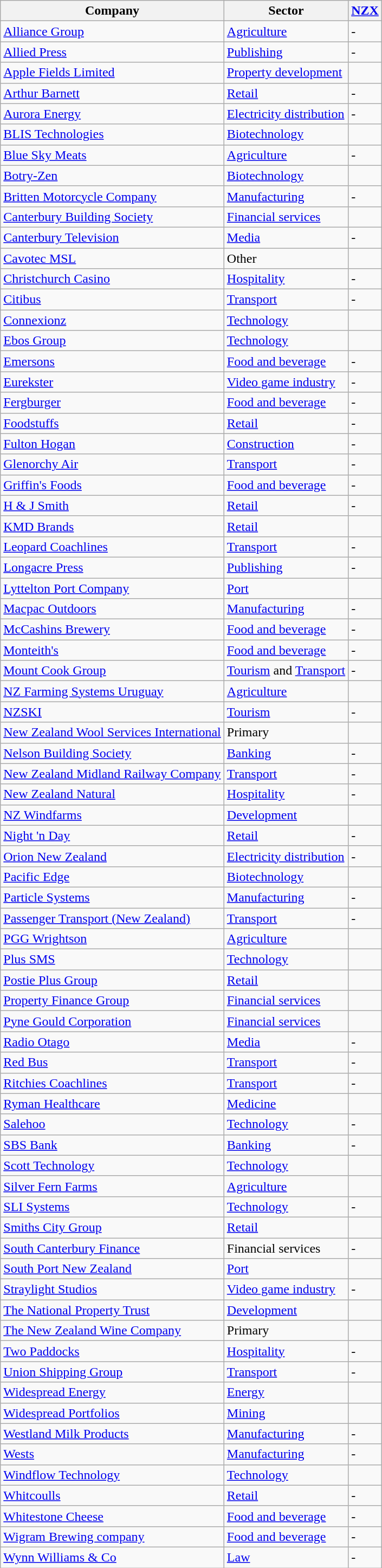<table class="wikitable sortable">
<tr>
<th>Company</th>
<th>Sector</th>
<th><a href='#'>NZX</a></th>
</tr>
<tr>
<td><a href='#'>Alliance Group</a></td>
<td><a href='#'>Agriculture</a></td>
<td>-</td>
</tr>
<tr>
<td><a href='#'>Allied Press</a></td>
<td><a href='#'>Publishing</a></td>
<td>-</td>
</tr>
<tr>
<td><a href='#'>Apple Fields Limited</a></td>
<td><a href='#'>Property development</a></td>
<td></td>
</tr>
<tr>
<td><a href='#'>Arthur Barnett</a></td>
<td><a href='#'>Retail</a></td>
<td>-</td>
</tr>
<tr>
<td><a href='#'>Aurora Energy</a></td>
<td><a href='#'>Electricity distribution</a></td>
<td>-</td>
</tr>
<tr>
<td><a href='#'>BLIS Technologies</a></td>
<td><a href='#'>Biotechnology</a></td>
<td></td>
</tr>
<tr>
<td><a href='#'>Blue Sky Meats</a></td>
<td><a href='#'>Agriculture</a></td>
<td>-</td>
</tr>
<tr>
<td><a href='#'>Botry-Zen</a></td>
<td><a href='#'>Biotechnology</a></td>
<td></td>
</tr>
<tr>
<td><a href='#'>Britten Motorcycle Company</a></td>
<td><a href='#'>Manufacturing</a></td>
<td>-</td>
</tr>
<tr>
<td><a href='#'>Canterbury Building Society</a></td>
<td><a href='#'>Financial services</a></td>
<td></td>
</tr>
<tr>
<td><a href='#'>Canterbury Television</a></td>
<td><a href='#'>Media</a></td>
<td>-</td>
</tr>
<tr>
<td><a href='#'>Cavotec MSL</a></td>
<td>Other</td>
<td></td>
</tr>
<tr>
<td><a href='#'>Christchurch Casino</a></td>
<td><a href='#'>Hospitality</a></td>
<td>-</td>
</tr>
<tr>
<td><a href='#'>Citibus</a></td>
<td><a href='#'>Transport</a></td>
<td>-</td>
</tr>
<tr>
<td><a href='#'>Connexionz</a></td>
<td><a href='#'>Technology</a></td>
<td></td>
</tr>
<tr>
<td><a href='#'>Ebos Group</a></td>
<td><a href='#'>Technology</a></td>
<td></td>
</tr>
<tr>
<td><a href='#'>Emersons</a></td>
<td><a href='#'>Food and beverage</a></td>
<td>-</td>
</tr>
<tr>
<td><a href='#'>Eurekster</a></td>
<td><a href='#'>Video game industry</a></td>
<td>-</td>
</tr>
<tr>
<td><a href='#'>Fergburger</a></td>
<td><a href='#'>Food and beverage</a></td>
<td>-</td>
</tr>
<tr>
<td><a href='#'>Foodstuffs</a></td>
<td><a href='#'>Retail</a></td>
<td>-</td>
</tr>
<tr>
<td><a href='#'>Fulton Hogan</a></td>
<td><a href='#'>Construction</a></td>
<td>-</td>
</tr>
<tr>
<td><a href='#'>Glenorchy Air</a></td>
<td><a href='#'>Transport</a></td>
<td>-</td>
</tr>
<tr>
<td><a href='#'>Griffin's Foods</a></td>
<td><a href='#'>Food and beverage</a></td>
<td>-</td>
</tr>
<tr>
<td><a href='#'>H & J Smith</a></td>
<td><a href='#'>Retail</a></td>
<td>-</td>
</tr>
<tr>
<td><a href='#'>KMD Brands</a></td>
<td><a href='#'>Retail</a></td>
<td></td>
</tr>
<tr>
<td><a href='#'>Leopard Coachlines</a></td>
<td><a href='#'>Transport</a></td>
<td>-</td>
</tr>
<tr>
<td><a href='#'>Longacre Press</a></td>
<td><a href='#'>Publishing</a></td>
<td>-</td>
</tr>
<tr>
<td><a href='#'>Lyttelton Port Company</a></td>
<td><a href='#'>Port</a></td>
<td></td>
</tr>
<tr>
<td><a href='#'>Macpac Outdoors</a></td>
<td><a href='#'>Manufacturing</a></td>
<td>-</td>
</tr>
<tr>
<td><a href='#'>McCashins Brewery</a></td>
<td><a href='#'>Food and beverage</a></td>
<td>-</td>
</tr>
<tr>
<td><a href='#'>Monteith's</a></td>
<td><a href='#'>Food and beverage</a></td>
<td>-</td>
</tr>
<tr>
<td><a href='#'>Mount Cook Group</a></td>
<td><a href='#'>Tourism</a> and <a href='#'>Transport</a></td>
<td>-</td>
</tr>
<tr>
<td><a href='#'>NZ Farming Systems Uruguay</a></td>
<td><a href='#'>Agriculture</a></td>
<td></td>
</tr>
<tr>
<td><a href='#'>NZSKI</a></td>
<td><a href='#'>Tourism</a></td>
<td>-</td>
</tr>
<tr>
<td><a href='#'>New Zealand Wool Services International</a></td>
<td>Primary</td>
<td></td>
</tr>
<tr>
<td><a href='#'>Nelson Building Society</a></td>
<td><a href='#'>Banking</a></td>
<td>-</td>
</tr>
<tr>
<td><a href='#'>New Zealand Midland Railway Company</a></td>
<td><a href='#'>Transport</a></td>
<td>-</td>
</tr>
<tr>
<td><a href='#'>New Zealand Natural</a></td>
<td><a href='#'>Hospitality</a></td>
<td>-</td>
</tr>
<tr>
<td><a href='#'>NZ Windfarms</a></td>
<td><a href='#'>Development</a></td>
<td></td>
</tr>
<tr>
<td><a href='#'>Night 'n Day</a></td>
<td><a href='#'>Retail</a></td>
<td>-</td>
</tr>
<tr>
<td><a href='#'>Orion New Zealand</a></td>
<td><a href='#'>Electricity distribution</a></td>
<td>-</td>
</tr>
<tr>
<td><a href='#'>Pacific Edge</a></td>
<td><a href='#'>Biotechnology</a></td>
<td></td>
</tr>
<tr>
<td><a href='#'>Particle Systems</a></td>
<td><a href='#'>Manufacturing</a></td>
<td>-</td>
</tr>
<tr>
<td><a href='#'>Passenger Transport (New Zealand)</a></td>
<td><a href='#'>Transport</a></td>
<td>-</td>
</tr>
<tr>
<td><a href='#'>PGG Wrightson</a></td>
<td><a href='#'>Agriculture</a></td>
<td></td>
</tr>
<tr>
<td><a href='#'>Plus SMS</a></td>
<td><a href='#'>Technology</a></td>
<td></td>
</tr>
<tr>
<td><a href='#'>Postie Plus Group</a></td>
<td><a href='#'>Retail</a></td>
<td></td>
</tr>
<tr>
<td><a href='#'>Property Finance Group</a></td>
<td><a href='#'>Financial services</a></td>
<td></td>
</tr>
<tr>
<td><a href='#'>Pyne Gould Corporation</a></td>
<td><a href='#'>Financial services</a></td>
<td></td>
</tr>
<tr>
<td><a href='#'>Radio Otago</a></td>
<td><a href='#'>Media</a></td>
<td>-</td>
</tr>
<tr>
<td><a href='#'>Red Bus</a></td>
<td><a href='#'>Transport</a></td>
<td>-</td>
</tr>
<tr>
<td><a href='#'>Ritchies Coachlines</a></td>
<td><a href='#'>Transport</a></td>
<td>-</td>
</tr>
<tr>
<td><a href='#'>Ryman Healthcare</a></td>
<td><a href='#'>Medicine</a></td>
<td></td>
</tr>
<tr>
<td><a href='#'>Salehoo</a></td>
<td><a href='#'>Technology</a></td>
<td>-</td>
</tr>
<tr>
<td><a href='#'>SBS Bank</a></td>
<td><a href='#'>Banking</a></td>
<td>-</td>
</tr>
<tr>
<td><a href='#'>Scott Technology</a></td>
<td><a href='#'>Technology</a></td>
<td></td>
</tr>
<tr>
<td><a href='#'>Silver Fern Farms</a></td>
<td><a href='#'>Agriculture</a></td>
<td></td>
</tr>
<tr>
<td><a href='#'>SLI Systems</a></td>
<td><a href='#'>Technology</a></td>
<td>-</td>
</tr>
<tr>
<td><a href='#'>Smiths City Group</a></td>
<td><a href='#'>Retail</a></td>
<td></td>
</tr>
<tr>
<td><a href='#'>South Canterbury Finance</a></td>
<td>Financial services</td>
<td>-</td>
</tr>
<tr>
<td><a href='#'>South Port New Zealand</a></td>
<td><a href='#'>Port</a></td>
<td></td>
</tr>
<tr>
<td><a href='#'>Straylight Studios</a></td>
<td><a href='#'>Video game industry</a></td>
<td>-</td>
</tr>
<tr>
<td><a href='#'>The National Property Trust</a></td>
<td><a href='#'>Development</a></td>
<td></td>
</tr>
<tr>
<td><a href='#'>The New Zealand Wine Company</a></td>
<td>Primary</td>
<td></td>
</tr>
<tr>
<td><a href='#'>Two Paddocks</a></td>
<td><a href='#'>Hospitality</a></td>
<td>-</td>
</tr>
<tr>
<td><a href='#'>Union Shipping Group</a></td>
<td><a href='#'>Transport</a></td>
<td>-</td>
</tr>
<tr>
<td><a href='#'>Widespread Energy</a></td>
<td><a href='#'>Energy</a></td>
<td></td>
</tr>
<tr>
<td><a href='#'>Widespread Portfolios</a></td>
<td><a href='#'>Mining</a></td>
<td></td>
</tr>
<tr>
<td><a href='#'>Westland Milk Products</a></td>
<td><a href='#'>Manufacturing</a></td>
<td>-</td>
</tr>
<tr>
<td><a href='#'>Wests</a></td>
<td><a href='#'>Manufacturing</a></td>
<td>-</td>
</tr>
<tr>
<td><a href='#'>Windflow Technology</a></td>
<td><a href='#'>Technology</a></td>
<td></td>
</tr>
<tr>
<td><a href='#'>Whitcoulls</a></td>
<td><a href='#'>Retail</a></td>
<td>-</td>
</tr>
<tr>
<td><a href='#'>Whitestone Cheese</a></td>
<td><a href='#'>Food and beverage</a></td>
<td>-</td>
</tr>
<tr>
<td><a href='#'>Wigram Brewing company</a></td>
<td><a href='#'>Food and beverage</a></td>
<td>-</td>
</tr>
<tr>
<td><a href='#'>Wynn Williams & Co</a></td>
<td><a href='#'>Law</a></td>
<td>-</td>
</tr>
</table>
